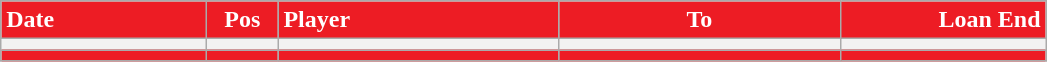<table class="wikitable">
<tr>
<th style="background:#ED1C24; color:#ffffff; text-align:left; width:130px">Date</th>
<th style="background:#ED1C24; color:#ffffff; text-align:center; width:40px">Pos</th>
<th style="background:#ED1C24; color:#ffffff; text-align:left; width:180px">Player</th>
<th style="background:#ED1C24; color:#ffffff; text-align:center; width:180px">To</th>
<th style="background:#ED1C24; color:#ffffff; text-align:right; width:130px">Loan End</th>
</tr>
<tr>
<th></th>
<th></th>
<th></th>
<th></th>
<th></th>
</tr>
<tr>
<th style="background:#ED1C24;"></th>
<th style="background:#ED1C24;"></th>
<th style="background:#ED1C24;"></th>
<th style="background:#ED1C24;"></th>
<th style="background:#ED1C24;"></th>
</tr>
</table>
